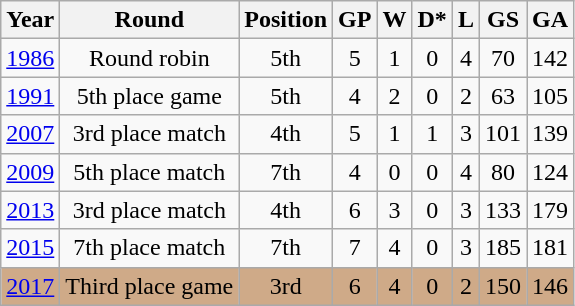<table class="wikitable" style="text-align: center;">
<tr>
<th>Year</th>
<th>Round</th>
<th>Position</th>
<th>GP</th>
<th>W</th>
<th>D*</th>
<th>L</th>
<th>GS</th>
<th>GA</th>
</tr>
<tr>
<td> <a href='#'>1986</a></td>
<td>Round robin</td>
<td>5th</td>
<td>5</td>
<td>1</td>
<td>0</td>
<td>4</td>
<td>70</td>
<td>142</td>
</tr>
<tr>
<td> <a href='#'>1991</a></td>
<td>5th place game</td>
<td>5th</td>
<td>4</td>
<td>2</td>
<td>0</td>
<td>2</td>
<td>63</td>
<td>105</td>
</tr>
<tr>
<td> <a href='#'>2007</a></td>
<td>3rd place match</td>
<td>4th</td>
<td>5</td>
<td>1</td>
<td>1</td>
<td>3</td>
<td>101</td>
<td>139</td>
</tr>
<tr>
<td> <a href='#'>2009</a></td>
<td>5th place match</td>
<td>7th</td>
<td>4</td>
<td>0</td>
<td>0</td>
<td>4</td>
<td>80</td>
<td>124</td>
</tr>
<tr>
<td> <a href='#'>2013</a></td>
<td>3rd place match</td>
<td>4th</td>
<td>6</td>
<td>3</td>
<td>0</td>
<td>3</td>
<td>133</td>
<td>179</td>
</tr>
<tr>
<td> <a href='#'>2015</a></td>
<td>7th place match</td>
<td>7th</td>
<td>7</td>
<td>4</td>
<td>0</td>
<td>3</td>
<td>185</td>
<td>181</td>
</tr>
<tr style="background:#cfaa88;">
<td> <a href='#'>2017</a></td>
<td>Third place game</td>
<td>3rd</td>
<td>6</td>
<td>4</td>
<td>0</td>
<td>2</td>
<td>150</td>
<td>146</td>
</tr>
</table>
